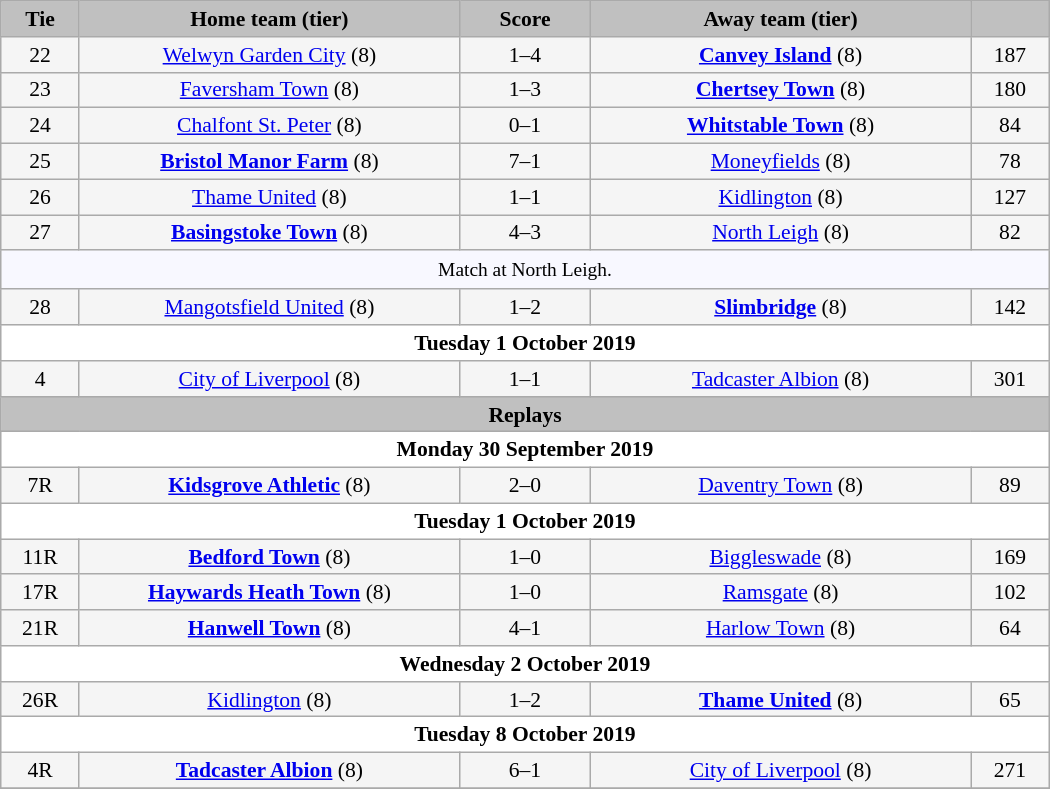<table class="wikitable" style="width: 700px; background:WhiteSmoke; text-align:center; font-size:90%">
<tr>
<td scope="col" style="width:  7.50%; background:silver;"><strong>Tie</strong></td>
<td scope="col" style="width: 36.25%; background:silver;"><strong>Home team (tier)</strong></td>
<td scope="col" style="width: 12.50%; background:silver;"><strong>Score</strong></td>
<td scope="col" style="width: 36.25%; background:silver;"><strong>Away team (tier)</strong></td>
<td scope="col" style="width:  7.50%; background:silver;"><strong></strong></td>
</tr>
<tr>
<td>22</td>
<td><a href='#'>Welwyn Garden City</a> (8)</td>
<td>1–4</td>
<td><strong><a href='#'>Canvey Island</a></strong> (8)</td>
<td>187</td>
</tr>
<tr>
<td>23</td>
<td><a href='#'>Faversham Town</a> (8)</td>
<td>1–3</td>
<td><strong><a href='#'>Chertsey Town</a></strong> (8)</td>
<td>180</td>
</tr>
<tr>
<td>24</td>
<td><a href='#'>Chalfont St. Peter</a> (8)</td>
<td>0–1</td>
<td><strong><a href='#'>Whitstable Town</a></strong> (8)</td>
<td>84</td>
</tr>
<tr>
<td>25</td>
<td><strong><a href='#'>Bristol Manor Farm</a></strong> (8)</td>
<td>7–1</td>
<td><a href='#'>Moneyfields</a> (8)</td>
<td>78</td>
</tr>
<tr>
<td>26</td>
<td><a href='#'>Thame United</a> (8)</td>
<td>1–1</td>
<td><a href='#'>Kidlington</a> (8)</td>
<td>127</td>
</tr>
<tr>
<td>27</td>
<td><strong><a href='#'>Basingstoke Town</a></strong> (8)</td>
<td>4–3</td>
<td><a href='#'>North Leigh</a> (8)</td>
<td>82</td>
</tr>
<tr>
<td colspan="5" style="background:GhostWhite; height:20px; text-align:center; font-size:90%">Match at North Leigh.</td>
</tr>
<tr>
<td>28</td>
<td><a href='#'>Mangotsfield United</a> (8)</td>
<td>1–2</td>
<td><strong><a href='#'>Slimbridge</a></strong> (8)</td>
<td>142</td>
</tr>
<tr>
<td colspan="5" style= background:White><strong>Tuesday 1 October 2019</strong></td>
</tr>
<tr>
<td>4</td>
<td><a href='#'>City of Liverpool</a> (8)</td>
<td>1–1</td>
<td><a href='#'>Tadcaster Albion</a> (8)</td>
<td>301</td>
</tr>
<tr>
<td colspan="5" style= background:Silver><strong>Replays</strong></td>
</tr>
<tr>
<td colspan="5" style= background:White><strong>Monday 30 September 2019</strong></td>
</tr>
<tr>
<td>7R</td>
<td><strong><a href='#'>Kidsgrove Athletic</a></strong> (8)</td>
<td>2–0</td>
<td><a href='#'>Daventry Town</a> (8)</td>
<td>89</td>
</tr>
<tr>
<td colspan="5" style= background:White><strong>Tuesday 1 October 2019</strong></td>
</tr>
<tr>
<td>11R</td>
<td><strong><a href='#'>Bedford Town</a></strong> (8)</td>
<td>1–0 </td>
<td><a href='#'>Biggleswade</a> (8)</td>
<td>169</td>
</tr>
<tr>
<td>17R</td>
<td><strong><a href='#'>Haywards Heath Town</a></strong> (8)</td>
<td>1–0</td>
<td><a href='#'>Ramsgate</a> (8)</td>
<td>102</td>
</tr>
<tr>
<td>21R</td>
<td><strong><a href='#'>Hanwell Town</a></strong> (8)</td>
<td>4–1</td>
<td><a href='#'>Harlow Town</a> (8)</td>
<td>64</td>
</tr>
<tr>
<td colspan="5" style= background:White><strong>Wednesday 2 October 2019</strong></td>
</tr>
<tr>
<td>26R</td>
<td><a href='#'>Kidlington</a> (8)</td>
<td>1–2</td>
<td><strong><a href='#'>Thame United</a></strong> (8)</td>
<td>65</td>
</tr>
<tr>
<td colspan="5" style= background:White><strong>Tuesday 8 October 2019</strong></td>
</tr>
<tr>
<td>4R</td>
<td><strong><a href='#'>Tadcaster Albion</a></strong> (8)</td>
<td>6–1</td>
<td><a href='#'>City of Liverpool</a> (8)</td>
<td>271</td>
</tr>
<tr>
</tr>
</table>
